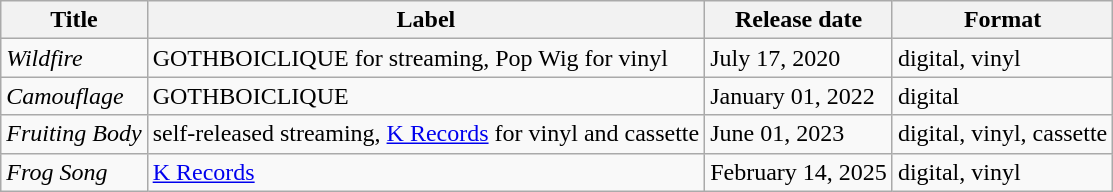<table class="wikitable sortable">
<tr>
<th>Title</th>
<th>Label</th>
<th>Release date</th>
<th>Format</th>
</tr>
<tr>
<td><em>Wildfire</em></td>
<td>GOTHBOICLIQUE for streaming, Pop Wig for vinyl</td>
<td>July 17, 2020</td>
<td>digital, vinyl</td>
</tr>
<tr>
<td><em>Camouflage</em></td>
<td>GOTHBOICLIQUE</td>
<td>January 01, 2022</td>
<td>digital</td>
</tr>
<tr>
<td><em>Fruiting Body</em></td>
<td>self-released streaming, <a href='#'>K Records</a> for vinyl and cassette</td>
<td>June 01, 2023</td>
<td>digital, vinyl, cassette</td>
</tr>
<tr>
<td><em>Frog Song</em></td>
<td><a href='#'>K Records</a></td>
<td>February 14, 2025</td>
<td>digital, vinyl</td>
</tr>
</table>
